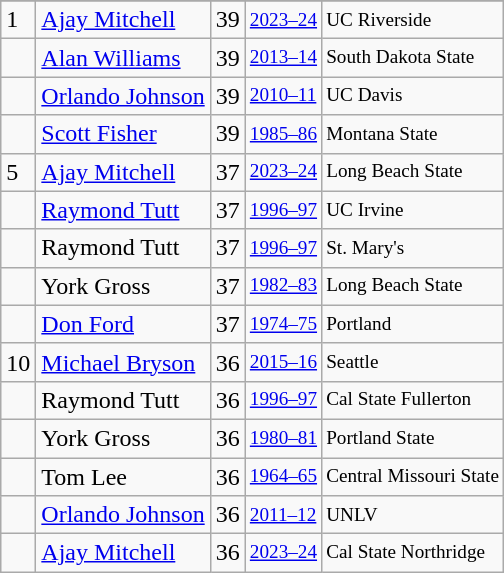<table class="wikitable">
<tr>
</tr>
<tr>
<td>1</td>
<td><a href='#'>Ajay Mitchell</a></td>
<td>39</td>
<td style="font-size:80%;"><a href='#'>2023–24</a></td>
<td style="font-size:80%;">UC Riverside</td>
</tr>
<tr>
<td></td>
<td><a href='#'>Alan Williams</a></td>
<td>39</td>
<td style="font-size:80%;"><a href='#'>2013–14</a></td>
<td style="font-size:80%;">South Dakota State</td>
</tr>
<tr>
<td></td>
<td><a href='#'>Orlando Johnson</a></td>
<td>39</td>
<td style="font-size:80%;"><a href='#'>2010–11</a></td>
<td style="font-size:80%;">UC Davis</td>
</tr>
<tr>
<td></td>
<td><a href='#'>Scott Fisher</a></td>
<td>39</td>
<td style="font-size:80%;"><a href='#'>1985–86</a></td>
<td style="font-size:80%;">Montana State</td>
</tr>
<tr>
<td>5</td>
<td><a href='#'>Ajay Mitchell</a></td>
<td>37</td>
<td style="font-size:80%;"><a href='#'>2023–24</a></td>
<td style="font-size:80%;">Long Beach State</td>
</tr>
<tr>
<td></td>
<td><a href='#'>Raymond Tutt</a></td>
<td>37</td>
<td style="font-size:80%;"><a href='#'>1996–97</a></td>
<td style="font-size:80%;">UC Irvine</td>
</tr>
<tr>
<td></td>
<td>Raymond Tutt</td>
<td>37</td>
<td style="font-size:80%;"><a href='#'>1996–97</a></td>
<td style="font-size:80%;">St. Mary's</td>
</tr>
<tr>
<td></td>
<td>York Gross</td>
<td>37</td>
<td style="font-size:80%;"><a href='#'>1982–83</a></td>
<td style="font-size:80%;">Long Beach State</td>
</tr>
<tr>
<td></td>
<td><a href='#'>Don Ford</a></td>
<td>37</td>
<td style="font-size:80%;"><a href='#'>1974–75</a></td>
<td style="font-size:80%;">Portland</td>
</tr>
<tr>
<td>10</td>
<td><a href='#'>Michael Bryson</a></td>
<td>36</td>
<td style="font-size:80%;"><a href='#'>2015–16</a></td>
<td style="font-size:80%;">Seattle</td>
</tr>
<tr>
<td></td>
<td>Raymond Tutt</td>
<td>36</td>
<td style="font-size:80%;"><a href='#'>1996–97</a></td>
<td style="font-size:80%;">Cal State Fullerton</td>
</tr>
<tr>
<td></td>
<td>York Gross</td>
<td>36</td>
<td style="font-size:80%;"><a href='#'>1980–81</a></td>
<td style="font-size:80%;">Portland State</td>
</tr>
<tr>
<td></td>
<td>Tom Lee</td>
<td>36</td>
<td style="font-size:80%;"><a href='#'>1964–65</a></td>
<td style="font-size:80%;">Central Missouri State</td>
</tr>
<tr>
<td></td>
<td><a href='#'>Orlando Johnson</a></td>
<td>36</td>
<td style="font-size:80%;"><a href='#'>2011–12</a></td>
<td style="font-size:80%;">UNLV</td>
</tr>
<tr>
<td></td>
<td><a href='#'>Ajay Mitchell</a></td>
<td>36</td>
<td style="font-size:80%;"><a href='#'>2023–24</a></td>
<td style="font-size:80%;">Cal State Northridge</td>
</tr>
</table>
